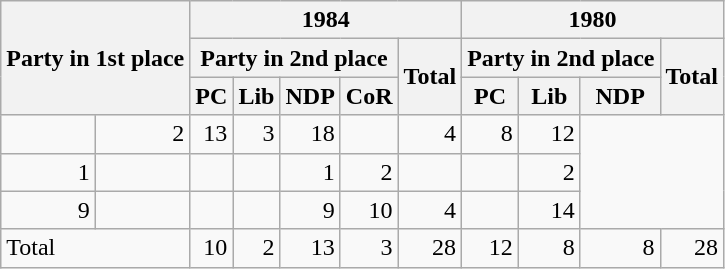<table class="wikitable" style="text-align:right;">
<tr>
<th rowspan="3" colspan="2" style="text-align:left;">Party in 1st place</th>
<th colspan="5">1984</th>
<th colspan="4">1980</th>
</tr>
<tr>
<th colspan="4">Party in 2nd place</th>
<th rowspan="2">Total</th>
<th colspan="3">Party in 2nd place</th>
<th rowspan="2">Total</th>
</tr>
<tr>
<th>PC</th>
<th>Lib</th>
<th>NDP</th>
<th>CoR</th>
<th>PC</th>
<th>Lib</th>
<th>NDP</th>
</tr>
<tr>
<td></td>
<td>2</td>
<td>13</td>
<td>3</td>
<td>18</td>
<td></td>
<td>4</td>
<td>8</td>
<td>12</td>
</tr>
<tr>
<td>1</td>
<td></td>
<td></td>
<td></td>
<td>1</td>
<td>2</td>
<td></td>
<td></td>
<td>2</td>
</tr>
<tr>
<td>9</td>
<td></td>
<td></td>
<td></td>
<td>9</td>
<td>10</td>
<td>4</td>
<td></td>
<td>14</td>
</tr>
<tr>
<td colspan="2" style="text-align:left;">Total</td>
<td>10</td>
<td>2</td>
<td>13</td>
<td>3</td>
<td>28</td>
<td>12</td>
<td>8</td>
<td>8</td>
<td>28</td>
</tr>
</table>
